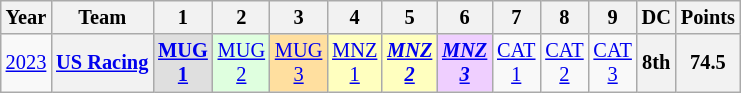<table class="wikitable" style="text-align:center; font-size:85%">
<tr>
<th>Year</th>
<th>Team</th>
<th>1</th>
<th>2</th>
<th>3</th>
<th>4</th>
<th>5</th>
<th>6</th>
<th>7</th>
<th>8</th>
<th>9</th>
<th>DC</th>
<th>Points</th>
</tr>
<tr>
<td><a href='#'>2023</a></td>
<th nowrap><a href='#'>US Racing</a></th>
<td style="background:#DFDFDF;"><strong><a href='#'>MUG<br>1</a></strong><br></td>
<td style="background:#DFFFDF;"><a href='#'>MUG<br>2</a><br></td>
<td style="background:#FFDF9F;"><a href='#'>MUG<br>3</a><br></td>
<td style="background:#FFFFBF;"><a href='#'>MNZ<br>1</a><br></td>
<td style="background:#FFFFBF;"><strong><em><a href='#'>MNZ<br>2</a></em></strong><br></td>
<td style="background:#EFCFFF;"><strong><em><a href='#'>MNZ<br>3</a></em></strong><br></td>
<td style="background:#;"><a href='#'>CAT<br>1</a><br></td>
<td style="background:#;"><a href='#'>CAT<br>2</a><br></td>
<td style="background:#;"><a href='#'>CAT<br>3</a><br></td>
<th style="background:#;">8th</th>
<th style="background:#;">74.5</th>
</tr>
</table>
